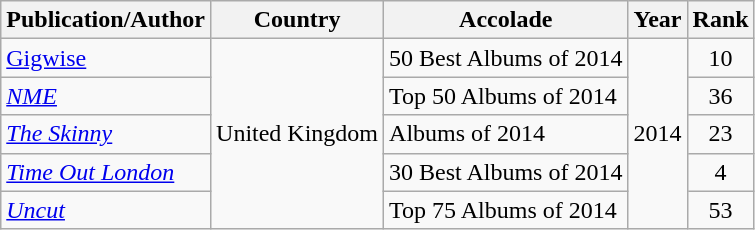<table class="wikitable">
<tr>
<th>Publication/Author</th>
<th>Country</th>
<th>Accolade</th>
<th>Year</th>
<th>Rank</th>
</tr>
<tr>
<td><a href='#'>Gigwise</a></td>
<td rowspan=5>United Kingdom</td>
<td>50 Best Albums of 2014</td>
<td rowspan=5>2014</td>
<td align=center>10</td>
</tr>
<tr>
<td><em><a href='#'>NME</a></em></td>
<td>Top 50 Albums of 2014</td>
<td align=center>36</td>
</tr>
<tr>
<td><em><a href='#'>The Skinny</a></em></td>
<td>Albums of 2014</td>
<td align=center>23</td>
</tr>
<tr>
<td><em><a href='#'>Time Out London</a></em></td>
<td>30 Best Albums of 2014</td>
<td align=center>4</td>
</tr>
<tr>
<td><em><a href='#'>Uncut</a></em></td>
<td>Top 75 Albums of 2014</td>
<td align=center>53</td>
</tr>
</table>
